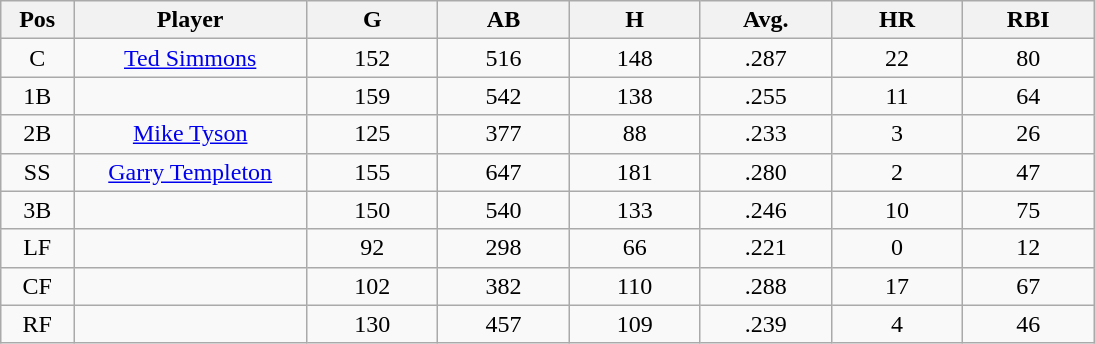<table class="wikitable sortable">
<tr>
<th bgcolor="#DDDDFF" width="5%">Pos</th>
<th bgcolor="#DDDDFF" width="16%">Player</th>
<th bgcolor="#DDDDFF" width="9%">G</th>
<th bgcolor="#DDDDFF" width="9%">AB</th>
<th bgcolor="#DDDDFF" width="9%">H</th>
<th bgcolor="#DDDDFF" width="9%">Avg.</th>
<th bgcolor="#DDDDFF" width="9%">HR</th>
<th bgcolor="#DDDDFF" width="9%">RBI</th>
</tr>
<tr align="center">
<td>C</td>
<td><a href='#'>Ted Simmons</a></td>
<td>152</td>
<td>516</td>
<td>148</td>
<td>.287</td>
<td>22</td>
<td>80</td>
</tr>
<tr align=center>
<td>1B</td>
<td></td>
<td>159</td>
<td>542</td>
<td>138</td>
<td>.255</td>
<td>11</td>
<td>64</td>
</tr>
<tr align="center">
<td>2B</td>
<td><a href='#'>Mike Tyson</a></td>
<td>125</td>
<td>377</td>
<td>88</td>
<td>.233</td>
<td>3</td>
<td>26</td>
</tr>
<tr align=center>
<td>SS</td>
<td><a href='#'>Garry Templeton</a></td>
<td>155</td>
<td>647</td>
<td>181</td>
<td>.280</td>
<td>2</td>
<td>47</td>
</tr>
<tr align=center>
<td>3B</td>
<td></td>
<td>150</td>
<td>540</td>
<td>133</td>
<td>.246</td>
<td>10</td>
<td>75</td>
</tr>
<tr align="center">
<td>LF</td>
<td></td>
<td>92</td>
<td>298</td>
<td>66</td>
<td>.221</td>
<td>0</td>
<td>12</td>
</tr>
<tr align="center">
<td>CF</td>
<td></td>
<td>102</td>
<td>382</td>
<td>110</td>
<td>.288</td>
<td>17</td>
<td>67</td>
</tr>
<tr align="center">
<td>RF</td>
<td></td>
<td>130</td>
<td>457</td>
<td>109</td>
<td>.239</td>
<td>4</td>
<td>46</td>
</tr>
</table>
